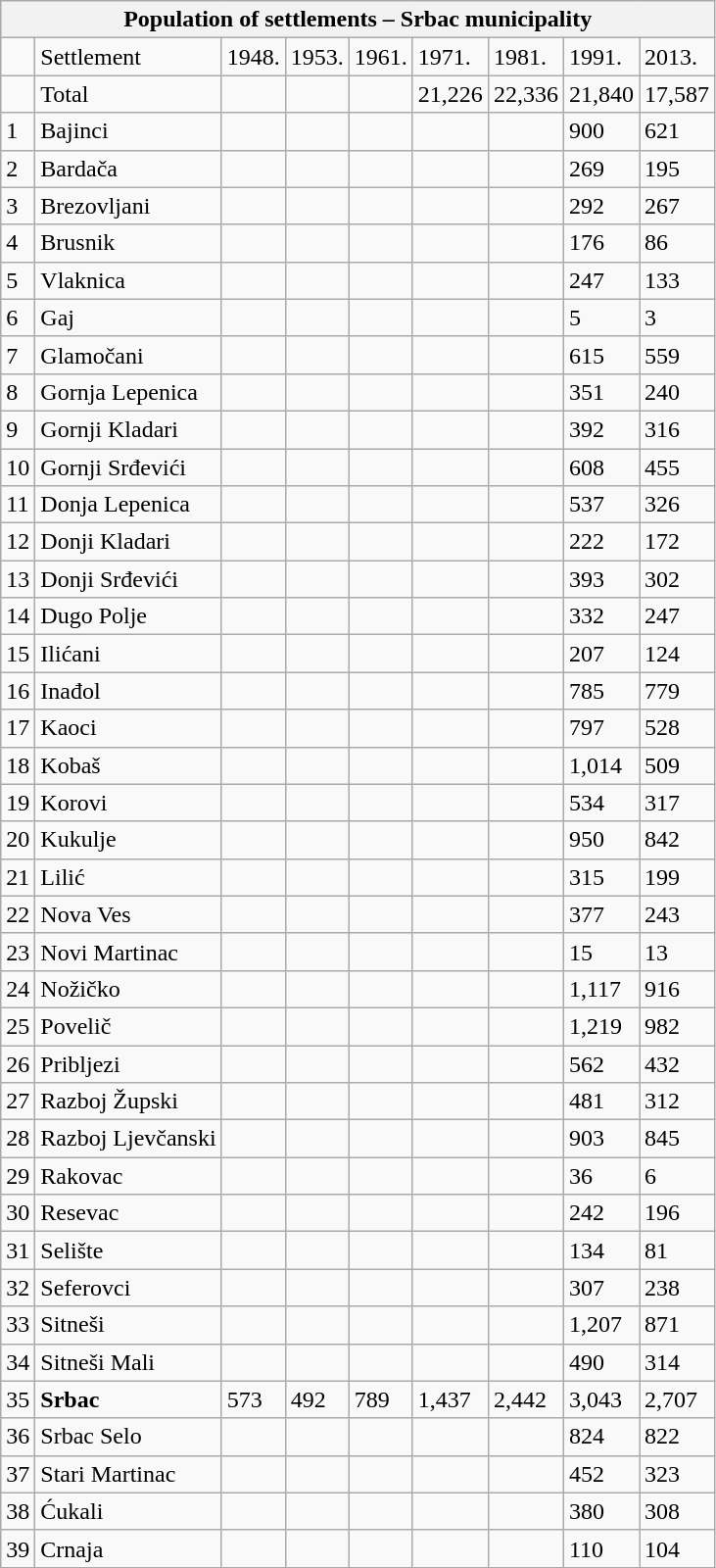<table class="wikitable">
<tr>
<th colspan="9">Population of settlements – Srbac municipality</th>
</tr>
<tr>
<td></td>
<td>Settlement</td>
<td>1948.</td>
<td>1953.</td>
<td>1961.</td>
<td>1971.</td>
<td>1981.</td>
<td>1991.</td>
<td>2013.</td>
</tr>
<tr>
<td></td>
<td>Total</td>
<td></td>
<td></td>
<td></td>
<td>21,226</td>
<td>22,336</td>
<td>21,840</td>
<td>17,587</td>
</tr>
<tr>
<td>1</td>
<td>Bajinci</td>
<td></td>
<td></td>
<td></td>
<td></td>
<td></td>
<td>900</td>
<td>621</td>
</tr>
<tr>
<td>2</td>
<td>Bardača</td>
<td></td>
<td></td>
<td></td>
<td></td>
<td></td>
<td>269</td>
<td>195</td>
</tr>
<tr>
<td>3</td>
<td>Brezovljani</td>
<td></td>
<td></td>
<td></td>
<td></td>
<td></td>
<td>292</td>
<td>267</td>
</tr>
<tr>
<td>4</td>
<td>Brusnik</td>
<td></td>
<td></td>
<td></td>
<td></td>
<td></td>
<td>176</td>
<td>86</td>
</tr>
<tr>
<td>5</td>
<td>Vlaknica</td>
<td></td>
<td></td>
<td></td>
<td></td>
<td></td>
<td>247</td>
<td>133</td>
</tr>
<tr>
<td>6</td>
<td>Gaj</td>
<td></td>
<td></td>
<td></td>
<td></td>
<td></td>
<td>5</td>
<td>3</td>
</tr>
<tr>
<td>7</td>
<td>Glamočani</td>
<td></td>
<td></td>
<td></td>
<td></td>
<td></td>
<td>615</td>
<td>559</td>
</tr>
<tr>
<td>8</td>
<td>Gornja Lepenica</td>
<td></td>
<td></td>
<td></td>
<td></td>
<td></td>
<td>351</td>
<td>240</td>
</tr>
<tr>
<td>9</td>
<td>Gornji Kladari</td>
<td></td>
<td></td>
<td></td>
<td></td>
<td></td>
<td>392</td>
<td>316</td>
</tr>
<tr>
<td>10</td>
<td>Gornji Srđevići</td>
<td></td>
<td></td>
<td></td>
<td></td>
<td></td>
<td>608</td>
<td>455</td>
</tr>
<tr>
<td>11</td>
<td>Donja Lepenica</td>
<td></td>
<td></td>
<td></td>
<td></td>
<td></td>
<td>537</td>
<td>326</td>
</tr>
<tr>
<td>12</td>
<td>Donji Kladari</td>
<td></td>
<td></td>
<td></td>
<td></td>
<td></td>
<td>222</td>
<td>172</td>
</tr>
<tr>
<td>13</td>
<td>Donji Srđevići</td>
<td></td>
<td></td>
<td></td>
<td></td>
<td></td>
<td>393</td>
<td>302</td>
</tr>
<tr>
<td>14</td>
<td>Dugo Polje</td>
<td></td>
<td></td>
<td></td>
<td></td>
<td></td>
<td>332</td>
<td>247</td>
</tr>
<tr>
<td>15</td>
<td>Ilićani</td>
<td></td>
<td></td>
<td></td>
<td></td>
<td></td>
<td>207</td>
<td>124</td>
</tr>
<tr>
<td>16</td>
<td>Inađol</td>
<td></td>
<td></td>
<td></td>
<td></td>
<td></td>
<td>785</td>
<td>779</td>
</tr>
<tr>
<td>17</td>
<td>Kaoci</td>
<td></td>
<td></td>
<td></td>
<td></td>
<td></td>
<td>797</td>
<td>528</td>
</tr>
<tr>
<td>18</td>
<td>Kobaš</td>
<td></td>
<td></td>
<td></td>
<td></td>
<td></td>
<td>1,014</td>
<td>509</td>
</tr>
<tr>
<td>19</td>
<td>Korovi</td>
<td></td>
<td></td>
<td></td>
<td></td>
<td></td>
<td>534</td>
<td>317</td>
</tr>
<tr>
<td>20</td>
<td>Kukulje</td>
<td></td>
<td></td>
<td></td>
<td></td>
<td></td>
<td>950</td>
<td>842</td>
</tr>
<tr>
<td>21</td>
<td>Lilić</td>
<td></td>
<td></td>
<td></td>
<td></td>
<td></td>
<td>315</td>
<td>199</td>
</tr>
<tr>
<td>22</td>
<td>Nova Ves</td>
<td></td>
<td></td>
<td></td>
<td></td>
<td></td>
<td>377</td>
<td>243</td>
</tr>
<tr>
<td>23</td>
<td>Novi Martinac</td>
<td></td>
<td></td>
<td></td>
<td></td>
<td></td>
<td>15</td>
<td>13</td>
</tr>
<tr>
<td>24</td>
<td>Nožičko</td>
<td></td>
<td></td>
<td></td>
<td></td>
<td></td>
<td>1,117</td>
<td>916</td>
</tr>
<tr>
<td>25</td>
<td>Povelič</td>
<td></td>
<td></td>
<td></td>
<td></td>
<td></td>
<td>1,219</td>
<td>982</td>
</tr>
<tr>
<td>26</td>
<td>Pribljezi</td>
<td></td>
<td></td>
<td></td>
<td></td>
<td></td>
<td>562</td>
<td>432</td>
</tr>
<tr>
<td>27</td>
<td>Razboj Župski</td>
<td></td>
<td></td>
<td></td>
<td></td>
<td></td>
<td>481</td>
<td>312</td>
</tr>
<tr>
<td>28</td>
<td>Razboj Ljevčanski</td>
<td></td>
<td></td>
<td></td>
<td></td>
<td></td>
<td>903</td>
<td>845</td>
</tr>
<tr>
<td>29</td>
<td>Rakovac</td>
<td></td>
<td></td>
<td></td>
<td></td>
<td></td>
<td>36</td>
<td>6</td>
</tr>
<tr>
<td>30</td>
<td>Resevac</td>
<td></td>
<td></td>
<td></td>
<td></td>
<td></td>
<td>242</td>
<td>196</td>
</tr>
<tr>
<td>31</td>
<td>Selište</td>
<td></td>
<td></td>
<td></td>
<td></td>
<td></td>
<td>134</td>
<td>81</td>
</tr>
<tr>
<td>32</td>
<td>Seferovci</td>
<td></td>
<td></td>
<td></td>
<td></td>
<td></td>
<td>307</td>
<td>238</td>
</tr>
<tr>
<td>33</td>
<td>Sitneši</td>
<td></td>
<td></td>
<td></td>
<td></td>
<td></td>
<td>1,207</td>
<td>871</td>
</tr>
<tr>
<td>34</td>
<td>Sitneši Mali</td>
<td></td>
<td></td>
<td></td>
<td></td>
<td></td>
<td>490</td>
<td>314</td>
</tr>
<tr>
<td>35</td>
<td><strong>Srbac</strong></td>
<td>573</td>
<td>492</td>
<td>789</td>
<td>1,437</td>
<td>2,442</td>
<td>3,043</td>
<td>2,707</td>
</tr>
<tr>
<td>36</td>
<td>Srbac Selo</td>
<td></td>
<td></td>
<td></td>
<td></td>
<td></td>
<td>824</td>
<td>822</td>
</tr>
<tr>
<td>37</td>
<td>Stari Martinac</td>
<td></td>
<td></td>
<td></td>
<td></td>
<td></td>
<td>452</td>
<td>323</td>
</tr>
<tr>
<td>38</td>
<td>Ćukali</td>
<td></td>
<td></td>
<td></td>
<td></td>
<td></td>
<td>380</td>
<td>308</td>
</tr>
<tr>
<td>39</td>
<td>Crnaja</td>
<td></td>
<td></td>
<td></td>
<td></td>
<td></td>
<td>110</td>
<td>104</td>
</tr>
</table>
